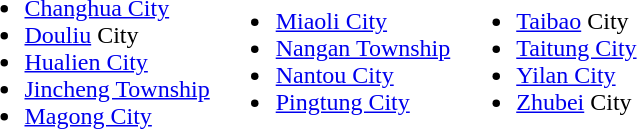<table border="0">
<tr>
<td><br><ul><li><a href='#'>Changhua City</a></li><li><a href='#'>Douliu</a> City</li><li><a href='#'>Hualien City</a></li><li><a href='#'>Jincheng Township</a></li><li><a href='#'>Magong City</a></li></ul></td>
<td><br><ul><li><a href='#'>Miaoli City</a></li><li><a href='#'>Nangan Township</a></li><li><a href='#'>Nantou City</a></li><li><a href='#'>Pingtung City</a></li></ul></td>
<td><br><ul><li><a href='#'>Taibao</a> City</li><li><a href='#'>Taitung City</a></li><li><a href='#'>Yilan City</a></li><li><a href='#'>Zhubei</a> City</li></ul></td>
</tr>
</table>
